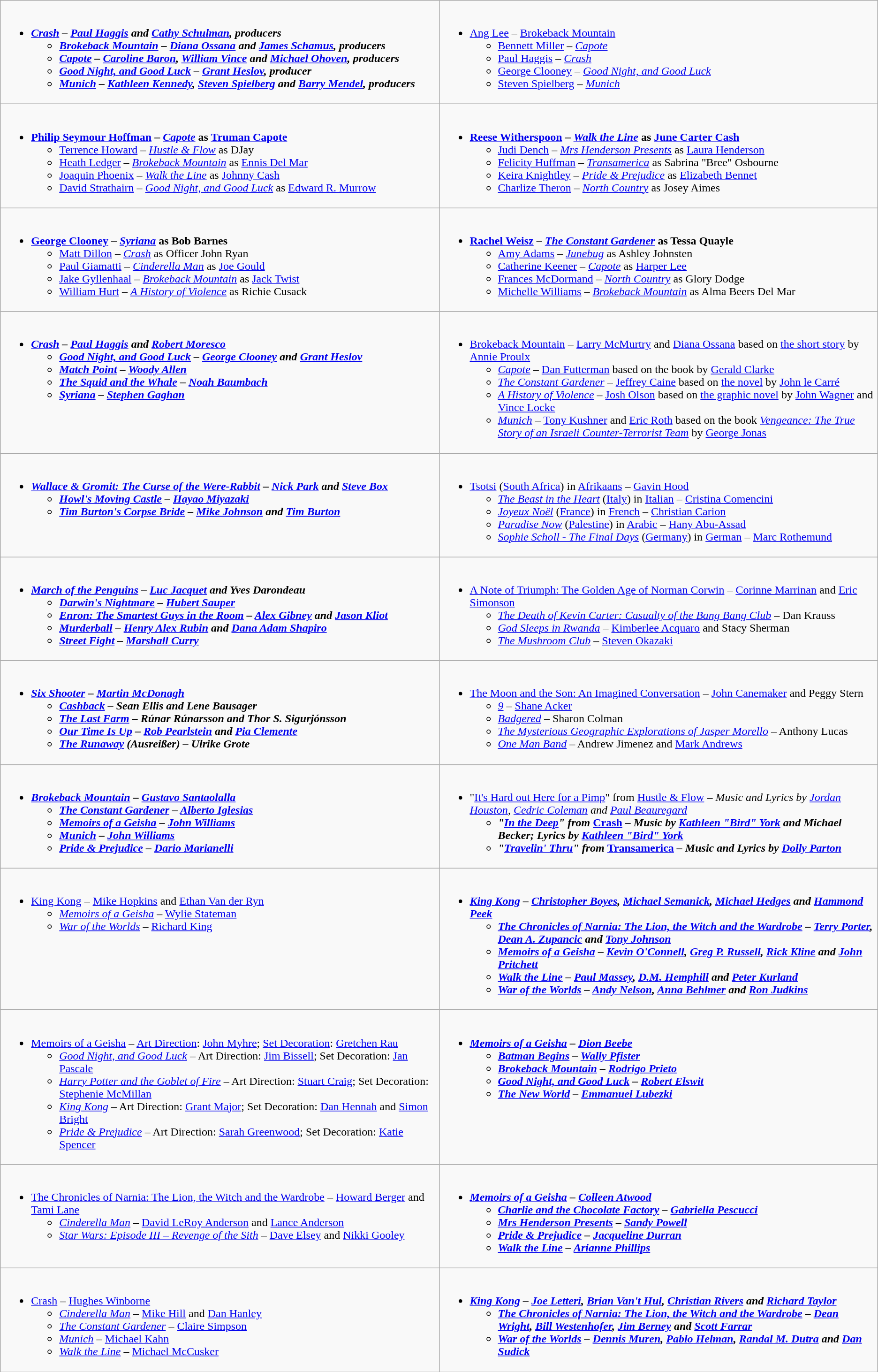<table class=wikitable>
<tr>
<td valign="top" width="50%"><br><ul><li><strong><em><a href='#'>Crash</a><em> – <a href='#'>Paul Haggis</a> and <a href='#'>Cathy Schulman</a>, producers<strong><ul><li></em><a href='#'>Brokeback Mountain</a><em> – <a href='#'>Diana Ossana</a> and <a href='#'>James Schamus</a>, producers</li><li></em><a href='#'>Capote</a><em> – <a href='#'>Caroline Baron</a>, <a href='#'>William Vince</a> and <a href='#'>Michael Ohoven</a>, producers</li><li></em><a href='#'>Good Night, and Good Luck</a><em> – <a href='#'>Grant Heslov</a>, producer</li><li></em><a href='#'>Munich</a><em> – <a href='#'>Kathleen Kennedy</a>, <a href='#'>Steven Spielberg</a> and <a href='#'>Barry Mendel</a>, producers</li></ul></li></ul></td>
<td valign="top" width="50%"><br><ul><li></strong><a href='#'>Ang Lee</a> – </em><a href='#'>Brokeback Mountain</a></em></strong><ul><li><a href='#'>Bennett Miller</a> – <em><a href='#'>Capote</a></em></li><li><a href='#'>Paul Haggis</a> – <em><a href='#'>Crash</a></em></li><li><a href='#'>George Clooney</a> – <em><a href='#'>Good Night, and Good Luck</a></em></li><li><a href='#'>Steven Spielberg</a> – <em><a href='#'>Munich</a></em></li></ul></li></ul></td>
</tr>
<tr>
<td valign="top"><br><ul><li><strong><a href='#'>Philip Seymour Hoffman</a> – <em><a href='#'>Capote</a></em> as <a href='#'>Truman Capote</a></strong><ul><li><a href='#'>Terrence Howard</a> – <em><a href='#'>Hustle & Flow</a></em> as DJay</li><li><a href='#'>Heath Ledger</a> – <em><a href='#'>Brokeback Mountain</a></em> as <a href='#'>Ennis Del Mar</a></li><li><a href='#'>Joaquin Phoenix</a> – <em><a href='#'>Walk the Line</a></em> as <a href='#'>Johnny Cash</a></li><li><a href='#'>David Strathairn</a> – <em><a href='#'>Good Night, and Good Luck</a></em> as <a href='#'>Edward R. Murrow</a></li></ul></li></ul></td>
<td valign="top"><br><ul><li><strong><a href='#'>Reese Witherspoon</a> – <em><a href='#'>Walk the Line</a></em> as <a href='#'>June Carter Cash</a></strong><ul><li><a href='#'>Judi Dench</a> – <em><a href='#'>Mrs Henderson Presents</a></em> as <a href='#'>Laura Henderson</a></li><li><a href='#'>Felicity Huffman</a> – <em><a href='#'>Transamerica</a></em> as Sabrina "Bree" Osbourne</li><li><a href='#'>Keira Knightley</a> – <em><a href='#'>Pride & Prejudice</a></em> as <a href='#'>Elizabeth Bennet</a></li><li><a href='#'>Charlize Theron</a> – <em><a href='#'>North Country</a></em> as Josey Aimes</li></ul></li></ul></td>
</tr>
<tr>
<td valign="top"><br><ul><li><strong><a href='#'>George Clooney</a> – <em><a href='#'>Syriana</a></em> as Bob Barnes</strong><ul><li><a href='#'>Matt Dillon</a> – <em><a href='#'>Crash</a></em> as Officer John Ryan</li><li><a href='#'>Paul Giamatti</a> – <em><a href='#'>Cinderella Man</a></em> as <a href='#'>Joe Gould</a></li><li><a href='#'>Jake Gyllenhaal</a> – <em><a href='#'>Brokeback Mountain</a></em> as <a href='#'>Jack Twist</a></li><li><a href='#'>William Hurt</a> – <em><a href='#'>A History of Violence</a></em> as Richie Cusack</li></ul></li></ul></td>
<td valign="top"><br><ul><li><strong><a href='#'>Rachel Weisz</a> – <em><a href='#'>The Constant Gardener</a></em> as Tessa Quayle</strong><ul><li><a href='#'>Amy Adams</a> – <em><a href='#'>Junebug</a></em> as Ashley Johnsten</li><li><a href='#'>Catherine Keener</a> – <em><a href='#'>Capote</a></em> as <a href='#'>Harper Lee</a></li><li><a href='#'>Frances McDormand</a> – <em><a href='#'>North Country</a></em> as Glory Dodge</li><li><a href='#'>Michelle Williams</a> – <em><a href='#'>Brokeback Mountain</a></em> as Alma Beers Del Mar</li></ul></li></ul></td>
</tr>
<tr>
<td valign="top"><br><ul><li><strong><em><a href='#'>Crash</a><em> – <a href='#'>Paul Haggis</a> and <a href='#'>Robert Moresco</a><strong><ul><li></em><a href='#'>Good Night, and Good Luck</a><em> – <a href='#'>George Clooney</a> and <a href='#'>Grant Heslov</a></li><li></em><a href='#'>Match Point</a><em> – <a href='#'>Woody Allen</a></li><li></em><a href='#'>The Squid and the Whale</a><em> – <a href='#'>Noah Baumbach</a></li><li></em><a href='#'>Syriana</a><em> – <a href='#'>Stephen Gaghan</a></li></ul></li></ul></td>
<td valign="top"><br><ul><li></em></strong><a href='#'>Brokeback Mountain</a></em> – <a href='#'>Larry McMurtry</a> and <a href='#'>Diana Ossana</a> based on <a href='#'>the short story</a> by <a href='#'>Annie Proulx</a></strong><ul><li><em><a href='#'>Capote</a></em> – <a href='#'>Dan Futterman</a> based on the book by <a href='#'>Gerald Clarke</a></li><li><em><a href='#'>The Constant Gardener</a></em> – <a href='#'>Jeffrey Caine</a> based on <a href='#'>the novel</a> by <a href='#'>John le Carré</a></li><li><em><a href='#'>A History of Violence</a></em> – <a href='#'>Josh Olson</a> based on <a href='#'>the graphic novel</a> by <a href='#'>John Wagner</a> and <a href='#'>Vince Locke</a></li><li><em><a href='#'>Munich</a></em> – <a href='#'>Tony Kushner</a> and <a href='#'>Eric Roth</a> based on the book <em><a href='#'>Vengeance: The True Story of an Israeli Counter-Terrorist Team</a></em> by <a href='#'>George Jonas</a></li></ul></li></ul></td>
</tr>
<tr>
<td valign="top"><br><ul><li><strong><em><a href='#'>Wallace & Gromit: The Curse of the Were-Rabbit</a><em> – <a href='#'>Nick Park</a> and <a href='#'>Steve Box</a><strong><ul><li></em><a href='#'>Howl's Moving Castle</a><em> – <a href='#'>Hayao Miyazaki</a></li><li></em><a href='#'>Tim Burton's Corpse Bride</a><em> – <a href='#'>Mike Johnson</a> and <a href='#'>Tim Burton</a></li></ul></li></ul></td>
<td valign="top"><br><ul><li></em></strong><a href='#'>Tsotsi</a></em> (<a href='#'>South Africa</a>) in <a href='#'>Afrikaans</a> – <a href='#'>Gavin Hood</a></strong><ul><li><em><a href='#'>The Beast in the Heart</a></em> (<a href='#'>Italy</a>) in <a href='#'>Italian</a> – <a href='#'>Cristina Comencini</a></li><li><em><a href='#'>Joyeux Noël</a></em> (<a href='#'>France</a>) in <a href='#'>French</a> – <a href='#'>Christian Carion</a></li><li><em><a href='#'>Paradise Now</a></em> (<a href='#'>Palestine</a>) in <a href='#'>Arabic</a> – <a href='#'>Hany Abu-Assad</a></li><li><em><a href='#'>Sophie Scholl - The Final Days</a></em> (<a href='#'>Germany</a>) in <a href='#'>German</a> – <a href='#'>Marc Rothemund</a></li></ul></li></ul></td>
</tr>
<tr>
<td valign="top"><br><ul><li><strong><em><a href='#'>March of the Penguins</a><em> – <a href='#'>Luc Jacquet</a> and Yves Darondeau<strong><ul><li></em><a href='#'>Darwin's Nightmare</a><em> – <a href='#'>Hubert Sauper</a></li><li></em><a href='#'>Enron: The Smartest Guys in the Room</a><em> – <a href='#'>Alex Gibney</a> and <a href='#'>Jason Kliot</a></li><li></em><a href='#'>Murderball</a><em> – <a href='#'>Henry Alex Rubin</a> and <a href='#'>Dana Adam Shapiro</a></li><li></em><a href='#'>Street Fight</a><em> – <a href='#'>Marshall Curry</a></li></ul></li></ul></td>
<td valign="top"><br><ul><li></em></strong><a href='#'>A Note of Triumph: The Golden Age of Norman Corwin</a></em> – <a href='#'>Corinne Marrinan</a> and <a href='#'>Eric Simonson</a></strong><ul><li><em><a href='#'>The Death of Kevin Carter: Casualty of the Bang Bang Club</a></em> – Dan Krauss</li><li><em><a href='#'>God Sleeps in Rwanda</a></em> – <a href='#'>Kimberlee Acquaro</a> and Stacy Sherman</li><li><em><a href='#'>The Mushroom Club</a></em> – <a href='#'>Steven Okazaki</a></li></ul></li></ul></td>
</tr>
<tr>
<td valign="top"><br><ul><li><strong><em><a href='#'>Six Shooter</a><em> – <a href='#'>Martin McDonagh</a><strong><ul><li></em><a href='#'>Cashback</a><em> – Sean Ellis and Lene Bausager</li><li></em><a href='#'>The Last Farm</a><em> – Rúnar Rúnarsson and Thor S. Sigurjónsson</li><li></em><a href='#'>Our Time Is Up</a><em> – <a href='#'>Rob Pearlstein</a> and <a href='#'>Pia Clemente</a></li><li></em><a href='#'>The Runaway</a><em> (</em>Ausreißer<em>) – Ulrike Grote</li></ul></li></ul></td>
<td valign="top"><br><ul><li></em></strong><a href='#'>The Moon and the Son: An Imagined Conversation</a></em> – <a href='#'>John Canemaker</a> and Peggy Stern</strong><ul><li><em><a href='#'>9</a></em> – <a href='#'>Shane Acker</a></li><li><em><a href='#'>Badgered</a></em> – Sharon Colman</li><li><em><a href='#'>The Mysterious Geographic Explorations of Jasper Morello</a></em> – Anthony Lucas</li><li><em><a href='#'>One Man Band</a></em> – Andrew Jimenez and <a href='#'>Mark Andrews</a></li></ul></li></ul></td>
</tr>
<tr>
<td valign="top"><br><ul><li><strong><em><a href='#'>Brokeback Mountain</a><em> – <a href='#'>Gustavo Santaolalla</a><strong><ul><li></em><a href='#'>The Constant Gardener</a><em> – <a href='#'>Alberto Iglesias</a></li><li></em><a href='#'>Memoirs of a Geisha</a><em> – <a href='#'>John Williams</a></li><li></em><a href='#'>Munich</a><em> – <a href='#'>John Williams</a></li><li></em><a href='#'>Pride & Prejudice</a><em> – <a href='#'>Dario Marianelli</a></li></ul></li></ul></td>
<td valign="top"><br><ul><li></strong>"<a href='#'>It's Hard out Here for a Pimp</a>" from </em><a href='#'>Hustle & Flow</a><em> – Music and Lyrics by <a href='#'>Jordan Houston</a>, <a href='#'>Cedric Coleman</a> and <a href='#'>Paul Beauregard</a><strong><ul><li>"<a href='#'>In the Deep</a>" from </em><a href='#'>Crash</a><em> – Music by <a href='#'>Kathleen "Bird" York</a> and Michael Becker; Lyrics by <a href='#'>Kathleen "Bird" York</a></li><li>"<a href='#'>Travelin' Thru</a>" from </em><a href='#'>Transamerica</a><em> – Music and Lyrics by <a href='#'>Dolly Parton</a></li></ul></li></ul></td>
</tr>
<tr>
<td valign="top"><br><ul><li></em></strong><a href='#'>King Kong</a></em> – <a href='#'>Mike Hopkins</a> and <a href='#'>Ethan Van der Ryn</a></strong><ul><li><em><a href='#'>Memoirs of a Geisha</a></em> – <a href='#'>Wylie Stateman</a></li><li><em><a href='#'>War of the Worlds</a></em> – <a href='#'>Richard King</a></li></ul></li></ul></td>
<td valign="top"><br><ul><li><strong><em><a href='#'>King Kong</a><em> – <a href='#'>Christopher Boyes</a>, <a href='#'>Michael Semanick</a>, <a href='#'>Michael Hedges</a> and <a href='#'>Hammond Peek</a><strong><ul><li></em><a href='#'>The Chronicles of Narnia: The Lion, the Witch and the Wardrobe</a><em> – <a href='#'>Terry Porter</a>, <a href='#'>Dean A. Zupancic</a> and <a href='#'>Tony Johnson</a></li><li></em><a href='#'>Memoirs of a Geisha</a><em> – <a href='#'>Kevin O'Connell</a>, <a href='#'>Greg P. Russell</a>, <a href='#'>Rick Kline</a> and <a href='#'>John Pritchett</a></li><li></em><a href='#'>Walk the Line</a><em> – <a href='#'>Paul Massey</a>, <a href='#'>D.M. Hemphill</a> and <a href='#'>Peter Kurland</a></li><li></em><a href='#'>War of the Worlds</a><em> – <a href='#'>Andy Nelson</a>, <a href='#'>Anna Behlmer</a> and <a href='#'>Ron Judkins</a></li></ul></li></ul></td>
</tr>
<tr>
<td valign="top"><br><ul><li></em></strong><a href='#'>Memoirs of a Geisha</a></em> – <a href='#'>Art Direction</a>: <a href='#'>John Myhre</a>; <a href='#'>Set Decoration</a>: <a href='#'>Gretchen Rau</a></strong><ul><li><em><a href='#'>Good Night, and Good Luck</a></em> – Art Direction: <a href='#'>Jim Bissell</a>; Set Decoration: <a href='#'>Jan Pascale</a></li><li><em><a href='#'>Harry Potter and the Goblet of Fire</a></em> – Art Direction: <a href='#'>Stuart Craig</a>; Set Decoration: <a href='#'>Stephenie McMillan</a></li><li><em><a href='#'>King Kong</a></em> – Art Direction: <a href='#'>Grant Major</a>; Set Decoration: <a href='#'>Dan Hennah</a> and <a href='#'>Simon Bright</a></li><li><em><a href='#'>Pride & Prejudice</a></em> – Art Direction: <a href='#'>Sarah Greenwood</a>; Set Decoration: <a href='#'>Katie Spencer</a></li></ul></li></ul></td>
<td valign="top"><br><ul><li><strong><em><a href='#'>Memoirs of a Geisha</a><em> – <a href='#'>Dion Beebe</a><strong><ul><li></em><a href='#'>Batman Begins</a><em> – <a href='#'>Wally Pfister</a></li><li></em><a href='#'>Brokeback Mountain</a><em> – <a href='#'>Rodrigo Prieto</a></li><li></em><a href='#'>Good Night, and Good Luck</a><em> – <a href='#'>Robert Elswit</a></li><li></em><a href='#'>The New World</a><em> – <a href='#'>Emmanuel Lubezki</a></li></ul></li></ul></td>
</tr>
<tr>
<td valign="top"><br><ul><li></em></strong><a href='#'>The Chronicles of Narnia: The Lion, the Witch and the Wardrobe</a></em> – <a href='#'>Howard Berger</a> and <a href='#'>Tami Lane</a></strong><ul><li><em><a href='#'>Cinderella Man</a></em> – <a href='#'>David LeRoy Anderson</a> and <a href='#'>Lance Anderson</a></li><li><em><a href='#'>Star Wars: Episode III – Revenge of the Sith</a></em> – <a href='#'>Dave Elsey</a> and <a href='#'>Nikki Gooley</a></li></ul></li></ul></td>
<td valign="top"><br><ul><li><strong><em><a href='#'>Memoirs of a Geisha</a><em> – <a href='#'>Colleen Atwood</a><strong><ul><li></em><a href='#'>Charlie and the Chocolate Factory</a><em> – <a href='#'>Gabriella Pescucci</a></li><li></em><a href='#'>Mrs Henderson Presents</a><em> – <a href='#'>Sandy Powell</a></li><li></em><a href='#'>Pride & Prejudice</a><em> – <a href='#'>Jacqueline Durran</a></li><li></em><a href='#'>Walk the Line</a><em> – <a href='#'>Arianne Phillips</a></li></ul></li></ul></td>
</tr>
<tr>
<td valign="top"><br><ul><li></em></strong><a href='#'>Crash</a></em> – <a href='#'>Hughes Winborne</a></strong><ul><li><em><a href='#'>Cinderella Man</a></em> – <a href='#'>Mike Hill</a> and <a href='#'>Dan Hanley</a></li><li><em><a href='#'>The Constant Gardener</a></em> – <a href='#'>Claire Simpson</a></li><li><em><a href='#'>Munich</a></em> – <a href='#'>Michael Kahn</a></li><li><em><a href='#'>Walk the Line</a></em> – <a href='#'>Michael McCusker</a></li></ul></li></ul></td>
<td valign="top"><br><ul><li><strong><em><a href='#'>King Kong</a><em> – <a href='#'>Joe Letteri</a>, <a href='#'>Brian Van't Hul</a>, <a href='#'>Christian Rivers</a> and <a href='#'>Richard Taylor</a><strong><ul><li></em><a href='#'>The Chronicles of Narnia: The Lion, the Witch and the Wardrobe</a><em> – <a href='#'>Dean Wright</a>, <a href='#'>Bill Westenhofer</a>, <a href='#'>Jim Berney</a> and <a href='#'>Scott Farrar</a></li><li></em><a href='#'>War of the Worlds</a><em> – <a href='#'>Dennis Muren</a>, <a href='#'>Pablo Helman</a>, <a href='#'>Randal M. Dutra</a> and <a href='#'>Dan Sudick</a></li></ul></li></ul></td>
</tr>
</table>
